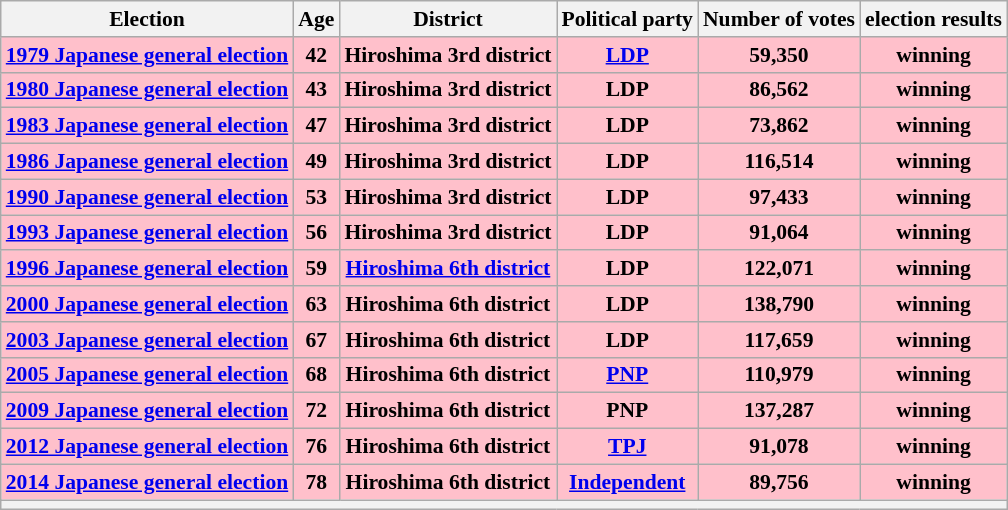<table class="wikitable" style="text-align:center; font-size:90%">
<tr>
<th>Election</th>
<th>Age</th>
<th>District</th>
<th>Political party</th>
<th>Number of votes</th>
<th>election results</th>
</tr>
<tr>
<td style="background:Pink;"><strong><a href='#'>1979 Japanese general election</a></strong></td>
<td style="background:Pink;"><strong>42</strong></td>
<td style="background:Pink;"><strong>Hiroshima 3rd district</strong></td>
<td style="background:Pink;"><strong><a href='#'>LDP</a></strong></td>
<td style="background:Pink;"><strong>59,350</strong></td>
<td style="background:Pink;"><strong>winning</strong></td>
</tr>
<tr>
<td style="background:Pink;"><strong><a href='#'>1980 Japanese general election</a></strong></td>
<td style="background:Pink;"><strong>43</strong></td>
<td style="background:Pink;"><strong>Hiroshima 3rd district</strong></td>
<td style="background:Pink;"><strong>LDP</strong></td>
<td style="background:Pink;"><strong>86,562</strong></td>
<td style="background:Pink;"><strong>winning</strong></td>
</tr>
<tr>
<td style="background:Pink;"><strong><a href='#'>1983 Japanese general election</a></strong></td>
<td style="background:Pink;"><strong>47</strong></td>
<td style="background:Pink;"><strong>Hiroshima 3rd district</strong></td>
<td style="background:Pink;"><strong>LDP</strong></td>
<td style="background:Pink;"><strong>73,862</strong></td>
<td style="background:Pink;"><strong>winning</strong></td>
</tr>
<tr>
<td style="background:Pink;"><strong><a href='#'>1986 Japanese general election</a></strong></td>
<td style="background:Pink;"><strong>49</strong></td>
<td style="background:Pink;"><strong>Hiroshima 3rd district</strong></td>
<td style="background:Pink;"><strong>LDP</strong></td>
<td style="background:Pink;"><strong>116,514</strong></td>
<td style="background:Pink;"><strong>winning</strong></td>
</tr>
<tr>
<td style="background:Pink;"><strong><a href='#'>1990 Japanese general election</a></strong></td>
<td style="background:Pink;"><strong>53</strong></td>
<td style="background:Pink;"><strong>Hiroshima 3rd district</strong></td>
<td style="background:Pink;"><strong>LDP</strong></td>
<td style="background:Pink;"><strong>97,433</strong></td>
<td style="background:Pink;"><strong>winning</strong></td>
</tr>
<tr>
<td style="background:Pink;"><strong><a href='#'>1993 Japanese general election</a></strong></td>
<td style="background:Pink;"><strong>56</strong></td>
<td style="background:Pink;"><strong>Hiroshima 3rd district</strong></td>
<td style="background:Pink;"><strong>LDP</strong></td>
<td style="background:Pink;"><strong>91,064</strong></td>
<td style="background:Pink;"><strong>winning</strong></td>
</tr>
<tr>
<td style="background:Pink;"><strong><a href='#'>1996 Japanese general election</a></strong></td>
<td style="background:Pink;"><strong>59</strong></td>
<td style="background:Pink;"><strong><a href='#'>Hiroshima 6th district</a></strong></td>
<td style="background:Pink;"><strong>LDP</strong></td>
<td style="background:Pink;"><strong>122,071</strong></td>
<td style="background:Pink;"><strong>winning</strong></td>
</tr>
<tr>
<td style="background:Pink;"><strong><a href='#'>2000 Japanese general election</a></strong></td>
<td style="background:Pink;"><strong>63</strong></td>
<td style="background:Pink;"><strong>Hiroshima 6th district</strong></td>
<td style="background:Pink;"><strong>LDP</strong></td>
<td style="background:Pink;"><strong>138,790</strong></td>
<td style="background:Pink;"><strong>winning</strong></td>
</tr>
<tr>
<td style="background:Pink;"><strong><a href='#'>2003 Japanese general election</a></strong></td>
<td style="background:Pink;"><strong>67</strong></td>
<td style="background:Pink;"><strong>Hiroshima 6th district</strong></td>
<td style="background:Pink;"><strong>LDP</strong></td>
<td style="background:Pink;"><strong>117,659</strong></td>
<td style="background:Pink;"><strong>winning</strong></td>
</tr>
<tr>
<td style="background:Pink;"><strong><a href='#'>2005 Japanese general election</a></strong></td>
<td style="background:Pink;"><strong>68</strong></td>
<td style="background:Pink;"><strong>Hiroshima 6th district</strong></td>
<td style="background:Pink;"><a href='#'><strong>PNP</strong></a></td>
<td style="background:Pink;"><strong>110,979</strong></td>
<td style="background:Pink;"><strong>winning</strong></td>
</tr>
<tr>
<td style="background:Pink;"><strong><a href='#'>2009 Japanese general election</a></strong></td>
<td style="background:Pink;"><strong>72</strong></td>
<td style="background:Pink;"><strong>Hiroshima 6th district</strong></td>
<td style="background:Pink;"><strong>PNP</strong></td>
<td style="background:Pink;"><strong>137,287</strong></td>
<td style="background:Pink;"><strong>winning</strong></td>
</tr>
<tr>
<td style="background:Pink;"><strong><a href='#'>2012 Japanese general election</a></strong></td>
<td style="background:Pink;"><strong>76</strong></td>
<td style="background:Pink;"><strong>Hiroshima 6th district</strong></td>
<td style="background:Pink;"><a href='#'><strong>TPJ</strong></a></td>
<td style="background:Pink;"><strong>91,078</strong></td>
<td style="background:Pink;"><strong>winning</strong></td>
</tr>
<tr>
<td style="background:Pink;"><strong><a href='#'>2014 Japanese general election</a></strong></td>
<td style="background:Pink;"><strong>78</strong></td>
<td style="background:Pink;"><strong>Hiroshima 6th district</strong></td>
<td style="background:Pink;"><strong><a href='#'>Independent</a></strong></td>
<td style="background:Pink;"><strong>89,756</strong></td>
<td style="background:Pink;"><strong>winning</strong></td>
</tr>
<tr>
<th colspan="6"></th>
</tr>
</table>
